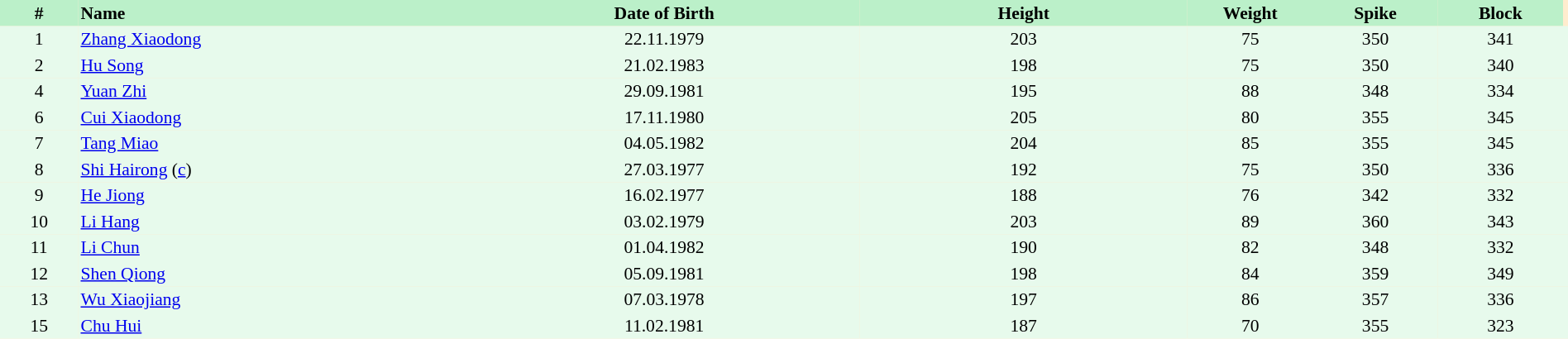<table border=0 cellpadding=2 cellspacing=0  |- bgcolor=#FFECCE style="text-align:center; font-size:90%;" width=100%>
<tr bgcolor=#BBF0C9>
<th width=5%>#</th>
<th width=25% align=left>Name</th>
<th width=25%>Date of Birth</th>
<th width=21%>Height</th>
<th width=8%>Weight</th>
<th width=8%>Spike</th>
<th width=8%>Block</th>
</tr>
<tr bgcolor=#E7FAEC>
<td>1</td>
<td align=left><a href='#'>Zhang Xiaodong</a></td>
<td>22.11.1979</td>
<td>203</td>
<td>75</td>
<td>350</td>
<td>341</td>
<td></td>
</tr>
<tr bgcolor=#E7FAEC>
<td>2</td>
<td align=left><a href='#'>Hu Song</a></td>
<td>21.02.1983</td>
<td>198</td>
<td>75</td>
<td>350</td>
<td>340</td>
<td></td>
</tr>
<tr bgcolor=#E7FAEC>
<td>4</td>
<td align=left><a href='#'>Yuan Zhi</a></td>
<td>29.09.1981</td>
<td>195</td>
<td>88</td>
<td>348</td>
<td>334</td>
<td></td>
</tr>
<tr bgcolor=#E7FAEC>
<td>6</td>
<td align=left><a href='#'>Cui Xiaodong</a></td>
<td>17.11.1980</td>
<td>205</td>
<td>80</td>
<td>355</td>
<td>345</td>
<td></td>
</tr>
<tr bgcolor=#E7FAEC>
<td>7</td>
<td align=left><a href='#'>Tang Miao</a></td>
<td>04.05.1982</td>
<td>204</td>
<td>85</td>
<td>355</td>
<td>345</td>
<td></td>
</tr>
<tr bgcolor=#E7FAEC>
<td>8</td>
<td align=left><a href='#'>Shi Hairong</a> (<a href='#'>c</a>)</td>
<td>27.03.1977</td>
<td>192</td>
<td>75</td>
<td>350</td>
<td>336</td>
<td></td>
</tr>
<tr bgcolor=#E7FAEC>
<td>9</td>
<td align=left><a href='#'>He Jiong</a></td>
<td>16.02.1977</td>
<td>188</td>
<td>76</td>
<td>342</td>
<td>332</td>
<td></td>
</tr>
<tr bgcolor=#E7FAEC>
<td>10</td>
<td align=left><a href='#'>Li Hang</a></td>
<td>03.02.1979</td>
<td>203</td>
<td>89</td>
<td>360</td>
<td>343</td>
<td></td>
</tr>
<tr bgcolor=#E7FAEC>
<td>11</td>
<td align=left><a href='#'>Li Chun</a></td>
<td>01.04.1982</td>
<td>190</td>
<td>82</td>
<td>348</td>
<td>332</td>
<td></td>
</tr>
<tr bgcolor=#E7FAEC>
<td>12</td>
<td align=left><a href='#'>Shen Qiong</a></td>
<td>05.09.1981</td>
<td>198</td>
<td>84</td>
<td>359</td>
<td>349</td>
<td></td>
</tr>
<tr bgcolor=#E7FAEC>
<td>13</td>
<td align=left><a href='#'>Wu Xiaojiang</a></td>
<td>07.03.1978</td>
<td>197</td>
<td>86</td>
<td>357</td>
<td>336</td>
<td></td>
</tr>
<tr bgcolor=#E7FAEC>
<td>15</td>
<td align=left><a href='#'>Chu Hui</a></td>
<td>11.02.1981</td>
<td>187</td>
<td>70</td>
<td>355</td>
<td>323</td>
<td></td>
</tr>
</table>
